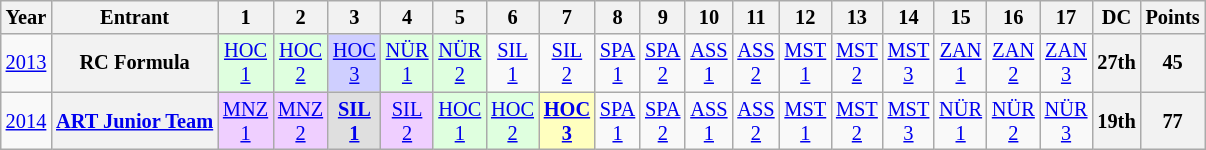<table class="wikitable" style="text-align:center; font-size:85%">
<tr>
<th>Year</th>
<th>Entrant</th>
<th>1</th>
<th>2</th>
<th>3</th>
<th>4</th>
<th>5</th>
<th>6</th>
<th>7</th>
<th>8</th>
<th>9</th>
<th>10</th>
<th>11</th>
<th>12</th>
<th>13</th>
<th>14</th>
<th>15</th>
<th>16</th>
<th>17</th>
<th>DC</th>
<th>Points</th>
</tr>
<tr>
<td><a href='#'>2013</a></td>
<th>RC Formula</th>
<td style="background:#dfffdf;"><a href='#'>HOC<br>1</a><br></td>
<td style="background:#dfffdf;"><a href='#'>HOC<br>2</a><br></td>
<td style="background:#cfcfff;"><a href='#'>HOC<br>3</a><br></td>
<td style="background:#dfffdf;"><a href='#'>NÜR<br>1</a><br></td>
<td style="background:#dfffdf;"><a href='#'>NÜR<br>2</a><br></td>
<td style="background:#;"><a href='#'>SIL<br>1</a><br></td>
<td style="background:#;"><a href='#'>SIL<br>2</a><br></td>
<td style="background:#;"><a href='#'>SPA<br>1</a><br></td>
<td style="background:#;"><a href='#'>SPA<br>2</a><br></td>
<td style="background:#;"><a href='#'>ASS<br>1</a><br></td>
<td style="background:#;"><a href='#'>ASS<br>2</a><br></td>
<td style="background:#;"><a href='#'>MST<br>1</a><br></td>
<td style="background:#;"><a href='#'>MST<br>2</a><br></td>
<td style="background:#;"><a href='#'>MST<br>3</a><br></td>
<td style="background:#;"><a href='#'>ZAN<br>1</a><br></td>
<td style="background:#;"><a href='#'>ZAN<br>2</a><br></td>
<td style="background:#;"><a href='#'>ZAN<br>3</a><br></td>
<th>27th</th>
<th>45</th>
</tr>
<tr>
<td><a href='#'>2014</a></td>
<th nowrap><a href='#'>ART Junior Team</a></th>
<td style="background:#efcfff;"><a href='#'>MNZ<br>1</a><br></td>
<td style="background:#efcfff;"><a href='#'>MNZ<br>2</a><br></td>
<td style="background:#dfdfdf;"><strong><a href='#'>SIL<br>1</a></strong><br></td>
<td style="background:#efcfff;"><a href='#'>SIL<br>2</a><br></td>
<td style="background:#dfffdf;"><a href='#'>HOC<br>1</a><br></td>
<td style="background:#dfffdf;"><a href='#'>HOC<br>2</a><br></td>
<td style="background:#ffffbf;"><strong><a href='#'>HOC<br>3</a></strong><br></td>
<td style="background:#;"><a href='#'>SPA<br>1</a><br></td>
<td style="background:#;"><a href='#'>SPA<br>2</a><br></td>
<td style="background:#;"><a href='#'>ASS<br>1</a><br></td>
<td style="background:#;"><a href='#'>ASS<br>2</a><br></td>
<td style="background:#;"><a href='#'>MST<br>1</a><br></td>
<td style="background:#;"><a href='#'>MST<br>2</a><br></td>
<td style="background:#;"><a href='#'>MST<br>3</a><br></td>
<td style="background:#;"><a href='#'>NÜR<br>1</a><br></td>
<td style="background:#;"><a href='#'>NÜR<br>2</a><br></td>
<td style="background:#;"><a href='#'>NÜR<br>3</a><br></td>
<th>19th</th>
<th>77</th>
</tr>
</table>
